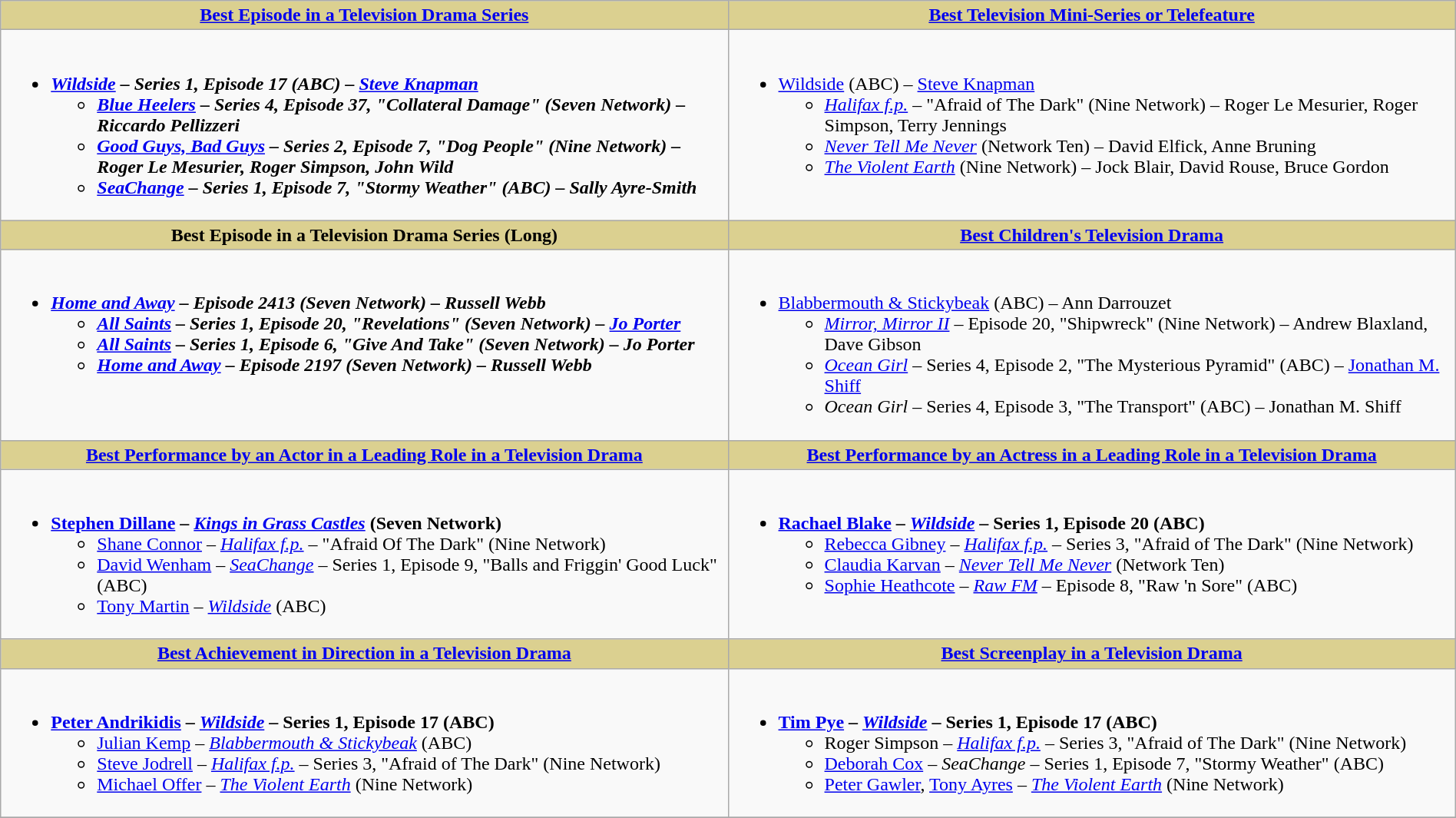<table class=wikitable style="width:100%">
<tr>
<th style="background:#DBD090;" ! width="50%"><a href='#'>Best Episode in a Television Drama Series</a></th>
<th style="background:#DBD090;" ! width="50%"><a href='#'>Best Television Mini-Series or Telefeature</a></th>
</tr>
<tr>
<td valign="top"><br><ul><li><strong><em><a href='#'>Wildside</a><em> – Series 1, Episode 17 (ABC) – <a href='#'>Steve Knapman</a><strong><ul><li></em><a href='#'>Blue Heelers</a><em> – Series 4, Episode 37, "Collateral Damage" (Seven Network) – Riccardo Pellizzeri</li><li></em><a href='#'>Good Guys, Bad Guys</a><em> – Series 2, Episode 7, "Dog People" (Nine Network) – Roger Le Mesurier, Roger Simpson, John Wild</li><li></em><a href='#'>SeaChange</a><em> – Series 1, Episode 7, "Stormy Weather" (ABC) – Sally Ayre-Smith</li></ul></li></ul></td>
<td valign="top"><br><ul><li></em></strong><a href='#'>Wildside</a></em> (ABC) – <a href='#'>Steve Knapman</a></strong><ul><li><em><a href='#'>Halifax f.p.</a></em> – "Afraid of The Dark" (Nine Network) – Roger Le Mesurier, Roger Simpson, Terry Jennings</li><li><em><a href='#'>Never Tell Me Never</a></em> (Network Ten) – David Elfick, Anne Bruning</li><li><em><a href='#'>The Violent Earth</a></em> (Nine Network) – Jock Blair, David Rouse, Bruce Gordon</li></ul></li></ul></td>
</tr>
<tr>
<th style="background:#DBD090;" ! width="50%">Best Episode in a Television Drama Series (Long)</th>
<th style="background:#DBD090;" ! width="50%"><a href='#'>Best Children's Television Drama</a></th>
</tr>
<tr>
<td valign="top"><br><ul><li><strong><em><a href='#'>Home and Away</a><em> – Episode 2413 (Seven Network) – Russell Webb<strong><ul><li></em><a href='#'>All Saints</a><em> – Series 1, Episode 20, "Revelations" (Seven Network) – <a href='#'>Jo Porter</a></li><li></em><a href='#'>All Saints</a><em> – Series 1, Episode 6, "Give And Take" (Seven Network) – Jo Porter</li><li></em><a href='#'>Home and Away</a><em> – Episode 2197 (Seven Network) – Russell Webb</li></ul></li></ul></td>
<td valign="top"><br><ul><li></em></strong><a href='#'>Blabbermouth & Stickybeak</a></em> (ABC) – Ann Darrouzet</strong><ul><li><em><a href='#'>Mirror, Mirror II</a></em> – Episode 20, "Shipwreck" (Nine Network) – Andrew Blaxland, Dave Gibson</li><li><em><a href='#'>Ocean Girl</a></em> – Series 4, Episode 2, "The Mysterious Pyramid" (ABC) – <a href='#'>Jonathan M. Shiff</a></li><li><em>Ocean Girl</em> – Series 4, Episode 3, "The Transport" (ABC) – Jonathan M. Shiff</li></ul></li></ul></td>
</tr>
<tr>
<th style="background:#DBD090;" ! width="50%"><a href='#'>Best Performance by an Actor in a Leading Role in a Television Drama</a></th>
<th style="background:#DBD090;" ! width="50%"><a href='#'>Best Performance by an Actress in a Leading Role in a Television Drama</a></th>
</tr>
<tr>
<td valign="top"><br><ul><li><strong><a href='#'>Stephen Dillane</a> – <em><a href='#'>Kings in Grass Castles</a></em> (Seven Network)</strong><ul><li><a href='#'>Shane Connor</a> – <em><a href='#'>Halifax f.p.</a></em> – "Afraid Of The Dark" (Nine Network)</li><li><a href='#'>David Wenham</a> – <em><a href='#'>SeaChange</a></em> – Series 1, Episode 9, "Balls and Friggin' Good Luck" (ABC)</li><li><a href='#'>Tony Martin</a> – <em><a href='#'>Wildside</a></em> (ABC)</li></ul></li></ul></td>
<td valign="top"><br><ul><li><strong><a href='#'>Rachael Blake</a> – <em><a href='#'>Wildside</a></em> – Series 1, Episode 20 (ABC)</strong><ul><li><a href='#'>Rebecca Gibney</a> – <em><a href='#'>Halifax f.p.</a></em> – Series 3, "Afraid of The Dark" (Nine Network)</li><li><a href='#'>Claudia Karvan</a> – <em><a href='#'>Never Tell Me Never</a></em> (Network Ten)</li><li><a href='#'>Sophie Heathcote</a> – <em><a href='#'>Raw FM</a></em> – Episode 8, "Raw 'n Sore" (ABC)</li></ul></li></ul></td>
</tr>
<tr>
<th style="background:#DBD090;" ! width="50%"><a href='#'>Best Achievement in Direction in a Television Drama</a></th>
<th style="background:#DBD090;" ! width="50%"><a href='#'>Best Screenplay in a Television Drama</a></th>
</tr>
<tr>
<td valign="top"><br><ul><li><strong><a href='#'>Peter Andrikidis</a> – <em><a href='#'>Wildside</a></em> – Series 1, Episode 17 (ABC)</strong><ul><li><a href='#'>Julian Kemp</a> – <em><a href='#'>Blabbermouth & Stickybeak</a></em> (ABC)</li><li><a href='#'>Steve Jodrell</a> – <em><a href='#'>Halifax f.p.</a></em> – Series 3, "Afraid of The Dark" (Nine Network)</li><li><a href='#'>Michael Offer</a> – <em><a href='#'>The Violent Earth</a></em> (Nine Network)</li></ul></li></ul></td>
<td valign="top"><br><ul><li><strong><a href='#'>Tim Pye</a> – <em><a href='#'>Wildside</a></em> – Series 1, Episode 17 (ABC)</strong><ul><li>Roger Simpson – <em><a href='#'>Halifax f.p.</a></em> – Series 3, "Afraid of The Dark" (Nine Network)</li><li><a href='#'>Deborah Cox</a> – <em>SeaChange</em> – Series 1, Episode 7, "Stormy Weather" (ABC)</li><li><a href='#'>Peter Gawler</a>, <a href='#'>Tony Ayres</a> – <em><a href='#'>The Violent Earth</a></em> (Nine Network)</li></ul></li></ul></td>
</tr>
<tr>
</tr>
</table>
